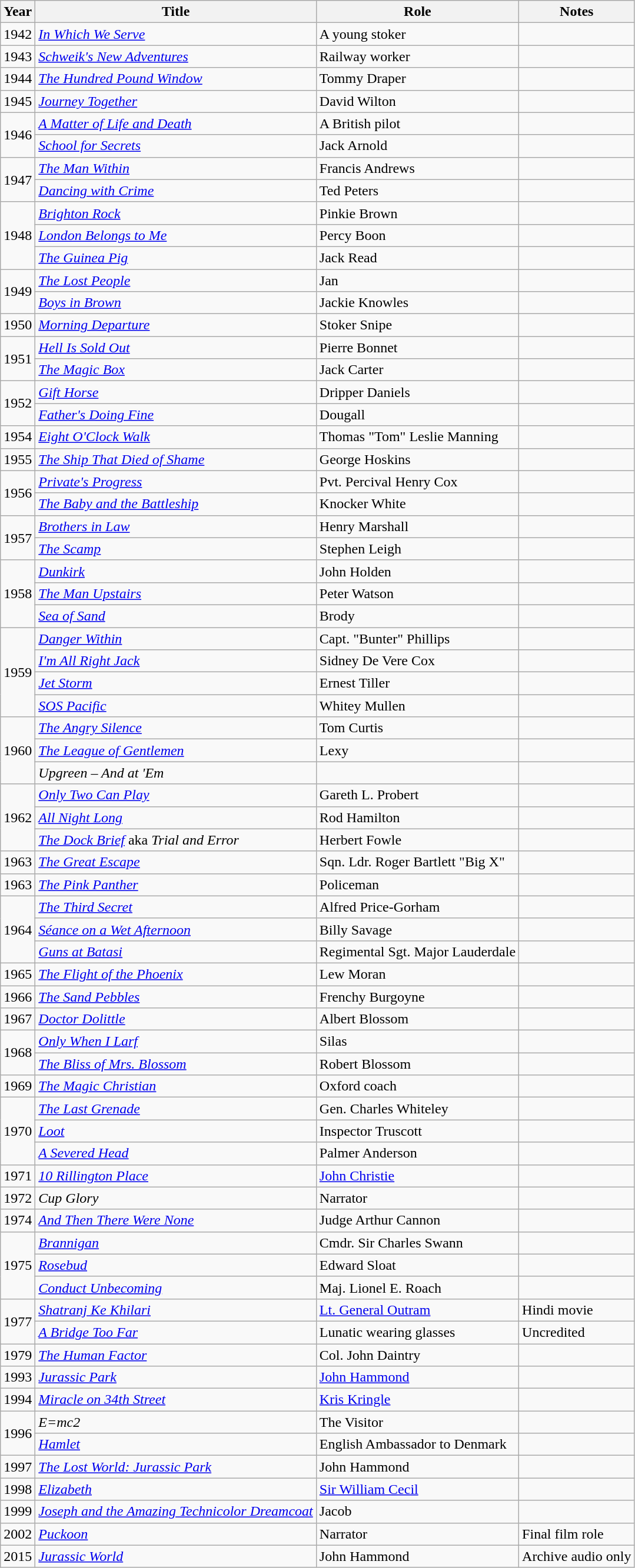<table class="wikitable sortable">
<tr>
<th>Year</th>
<th>Title</th>
<th>Role</th>
<th>Notes</th>
</tr>
<tr>
<td>1942</td>
<td><em><a href='#'>In Which We Serve</a></em></td>
<td>A young stoker</td>
<td></td>
</tr>
<tr>
<td>1943</td>
<td><em><a href='#'>Schweik's New Adventures</a></em></td>
<td>Railway worker</td>
<td></td>
</tr>
<tr>
<td>1944</td>
<td><em><a href='#'>The Hundred Pound Window</a></em></td>
<td>Tommy Draper</td>
<td></td>
</tr>
<tr>
<td>1945</td>
<td><em><a href='#'>Journey Together</a></em></td>
<td>David Wilton</td>
<td></td>
</tr>
<tr>
<td rowspan=2>1946</td>
<td><em><a href='#'>A Matter of Life and Death</a></em></td>
<td>A British pilot</td>
<td></td>
</tr>
<tr>
<td><em><a href='#'>School for Secrets</a></em></td>
<td>Jack Arnold</td>
<td></td>
</tr>
<tr>
<td rowspan=2>1947</td>
<td><em><a href='#'>The Man Within</a></em></td>
<td>Francis Andrews</td>
<td></td>
</tr>
<tr>
<td><em><a href='#'>Dancing with Crime</a></em></td>
<td>Ted Peters</td>
<td></td>
</tr>
<tr>
<td rowspan=3>1948</td>
<td><em><a href='#'>Brighton Rock</a></em></td>
<td>Pinkie Brown</td>
<td></td>
</tr>
<tr>
<td><em><a href='#'>London Belongs to Me</a></em></td>
<td>Percy Boon</td>
<td></td>
</tr>
<tr>
<td><em><a href='#'>The Guinea Pig</a></em></td>
<td>Jack Read</td>
<td></td>
</tr>
<tr>
<td rowspan=2>1949</td>
<td><em><a href='#'>The Lost People</a></em></td>
<td>Jan</td>
<td></td>
</tr>
<tr>
<td><em><a href='#'>Boys in Brown</a></em></td>
<td>Jackie Knowles</td>
<td></td>
</tr>
<tr>
<td>1950</td>
<td><em><a href='#'>Morning Departure</a></em></td>
<td>Stoker Snipe</td>
<td></td>
</tr>
<tr>
<td rowspan=2>1951</td>
<td><em><a href='#'>Hell Is Sold Out</a></em></td>
<td>Pierre Bonnet</td>
<td></td>
</tr>
<tr>
<td><em><a href='#'>The Magic Box</a></em></td>
<td>Jack Carter</td>
<td></td>
</tr>
<tr>
<td rowspan=2>1952</td>
<td><em><a href='#'>Gift Horse</a></em></td>
<td>Dripper Daniels</td>
<td></td>
</tr>
<tr>
<td><em><a href='#'>Father's Doing Fine</a></em></td>
<td>Dougall</td>
<td></td>
</tr>
<tr>
<td>1954</td>
<td><em><a href='#'>Eight O'Clock Walk</a></em></td>
<td>Thomas "Tom" Leslie Manning</td>
<td></td>
</tr>
<tr>
<td>1955</td>
<td><em><a href='#'>The Ship That Died of Shame</a></em></td>
<td>George Hoskins</td>
<td></td>
</tr>
<tr>
<td rowspan=2>1956</td>
<td><em><a href='#'>Private's Progress</a></em></td>
<td>Pvt. Percival Henry Cox</td>
<td></td>
</tr>
<tr>
<td><em><a href='#'>The Baby and the Battleship</a></em></td>
<td>Knocker White</td>
<td></td>
</tr>
<tr>
<td rowspan=2>1957</td>
<td><em><a href='#'>Brothers in Law</a></em></td>
<td>Henry Marshall</td>
<td></td>
</tr>
<tr>
<td><em><a href='#'>The Scamp</a></em></td>
<td>Stephen Leigh</td>
<td></td>
</tr>
<tr>
<td rowspan=3>1958</td>
<td><em><a href='#'>Dunkirk</a></em></td>
<td>John Holden</td>
<td></td>
</tr>
<tr>
<td><em><a href='#'>The Man Upstairs</a></em></td>
<td>Peter Watson</td>
<td></td>
</tr>
<tr>
<td><em><a href='#'>Sea of Sand</a></em></td>
<td>Brody</td>
<td></td>
</tr>
<tr>
<td rowspan=4>1959</td>
<td><em><a href='#'>Danger Within</a></em></td>
<td>Capt. "Bunter" Phillips</td>
<td></td>
</tr>
<tr>
<td><em><a href='#'>I'm All Right Jack</a></em></td>
<td>Sidney De Vere Cox</td>
<td></td>
</tr>
<tr>
<td><em><a href='#'>Jet Storm</a></em></td>
<td>Ernest Tiller</td>
<td></td>
</tr>
<tr>
<td><em><a href='#'>SOS Pacific</a></em></td>
<td>Whitey Mullen</td>
<td></td>
</tr>
<tr>
<td rowspan=3>1960</td>
<td><em><a href='#'>The Angry Silence</a></em></td>
<td>Tom Curtis</td>
<td></td>
</tr>
<tr>
<td><em><a href='#'>The League of Gentlemen</a></em></td>
<td>Lexy</td>
<td></td>
</tr>
<tr>
<td><em>Upgreen – And at 'Em </em></td>
<td></td>
<td></td>
</tr>
<tr>
<td rowspan=3>1962</td>
<td><em><a href='#'>Only Two Can Play</a></em></td>
<td>Gareth L. Probert</td>
<td></td>
</tr>
<tr>
<td><em><a href='#'>All Night Long</a></em></td>
<td>Rod Hamilton</td>
<td></td>
</tr>
<tr>
<td><em><a href='#'>The Dock Brief</a></em> aka <em>Trial and Error</em></td>
<td>Herbert Fowle</td>
<td></td>
</tr>
<tr>
<td>1963</td>
<td><em><a href='#'>The Great Escape</a></em></td>
<td>Sqn. Ldr. Roger Bartlett "Big X"</td>
<td></td>
</tr>
<tr>
<td>1963</td>
<td><em><a href='#'>The Pink Panther</a></em></td>
<td>Policeman</td>
<td></td>
</tr>
<tr>
<td rowspan=3>1964</td>
<td><em><a href='#'>The Third Secret</a></em></td>
<td>Alfred Price-Gorham</td>
<td></td>
</tr>
<tr>
<td><em><a href='#'>Séance on a Wet Afternoon</a></em></td>
<td>Billy Savage</td>
<td></td>
</tr>
<tr>
<td><em><a href='#'>Guns at Batasi</a></em></td>
<td>Regimental Sgt. Major Lauderdale</td>
<td></td>
</tr>
<tr>
<td>1965</td>
<td><em><a href='#'>The Flight of the Phoenix</a></em></td>
<td>Lew Moran</td>
<td></td>
</tr>
<tr>
<td>1966</td>
<td><em><a href='#'>The Sand Pebbles</a></em></td>
<td>Frenchy Burgoyne</td>
<td></td>
</tr>
<tr>
<td>1967</td>
<td><em><a href='#'>Doctor Dolittle</a></em></td>
<td>Albert Blossom</td>
<td></td>
</tr>
<tr>
<td rowspan=2>1968</td>
<td><em><a href='#'>Only When I Larf</a></em></td>
<td>Silas</td>
<td></td>
</tr>
<tr>
<td><em><a href='#'>The Bliss of Mrs. Blossom</a></em></td>
<td>Robert Blossom</td>
<td></td>
</tr>
<tr>
<td>1969</td>
<td><em><a href='#'>The Magic Christian</a></em></td>
<td>Oxford coach</td>
<td></td>
</tr>
<tr>
<td rowspan=3>1970</td>
<td><em><a href='#'>The Last Grenade</a></em></td>
<td>Gen. Charles Whiteley</td>
<td></td>
</tr>
<tr>
<td><em><a href='#'>Loot</a></em></td>
<td>Inspector Truscott</td>
<td></td>
</tr>
<tr>
<td><em><a href='#'>A Severed Head</a></em></td>
<td>Palmer Anderson</td>
<td></td>
</tr>
<tr>
<td>1971</td>
<td><em><a href='#'>10 Rillington Place</a></em></td>
<td><a href='#'>John Christie</a></td>
<td></td>
</tr>
<tr>
<td>1972</td>
<td><em>Cup Glory</em></td>
<td>Narrator</td>
<td></td>
</tr>
<tr>
<td>1974</td>
<td><em><a href='#'>And Then There Were None</a></em></td>
<td>Judge Arthur Cannon</td>
<td></td>
</tr>
<tr>
<td rowspan=3>1975</td>
<td><em><a href='#'>Brannigan</a></em></td>
<td>Cmdr. Sir Charles Swann</td>
<td></td>
</tr>
<tr>
<td><em><a href='#'>Rosebud</a></em></td>
<td>Edward Sloat</td>
<td></td>
</tr>
<tr>
<td><em><a href='#'>Conduct Unbecoming</a></em></td>
<td>Maj. Lionel E. Roach</td>
<td></td>
</tr>
<tr>
<td rowspan=2>1977</td>
<td><em><a href='#'>Shatranj Ke Khilari</a></em></td>
<td><a href='#'>Lt. General Outram</a></td>
<td>Hindi movie</td>
</tr>
<tr>
<td><em><a href='#'>A Bridge Too Far</a></em></td>
<td>Lunatic wearing glasses</td>
<td>Uncredited</td>
</tr>
<tr>
<td>1979</td>
<td><em><a href='#'>The Human Factor</a></em></td>
<td>Col. John Daintry</td>
<td></td>
</tr>
<tr>
<td>1993</td>
<td><em><a href='#'>Jurassic Park</a></em></td>
<td><a href='#'>John Hammond</a></td>
<td></td>
</tr>
<tr>
<td>1994</td>
<td><em><a href='#'>Miracle on 34th Street</a></em></td>
<td><a href='#'>Kris Kringle</a></td>
<td></td>
</tr>
<tr>
<td rowspan=2>1996</td>
<td><em>E=mc2</em></td>
<td>The Visitor</td>
<td></td>
</tr>
<tr>
<td><em><a href='#'>Hamlet</a></em></td>
<td>English Ambassador to Denmark</td>
<td></td>
</tr>
<tr>
<td>1997</td>
<td><em><a href='#'>The Lost World: Jurassic Park</a></em></td>
<td>John Hammond</td>
<td></td>
</tr>
<tr>
<td>1998</td>
<td><em><a href='#'>Elizabeth</a></em></td>
<td><a href='#'>Sir William Cecil</a></td>
<td></td>
</tr>
<tr>
<td>1999</td>
<td><em><a href='#'>Joseph and the Amazing Technicolor Dreamcoat</a></em></td>
<td>Jacob</td>
<td></td>
</tr>
<tr>
<td>2002</td>
<td><em><a href='#'>Puckoon</a></em></td>
<td>Narrator</td>
<td>Final film role</td>
</tr>
<tr>
<td>2015</td>
<td><em><a href='#'>Jurassic World</a></em></td>
<td>John Hammond</td>
<td>Archive audio only</td>
</tr>
</table>
